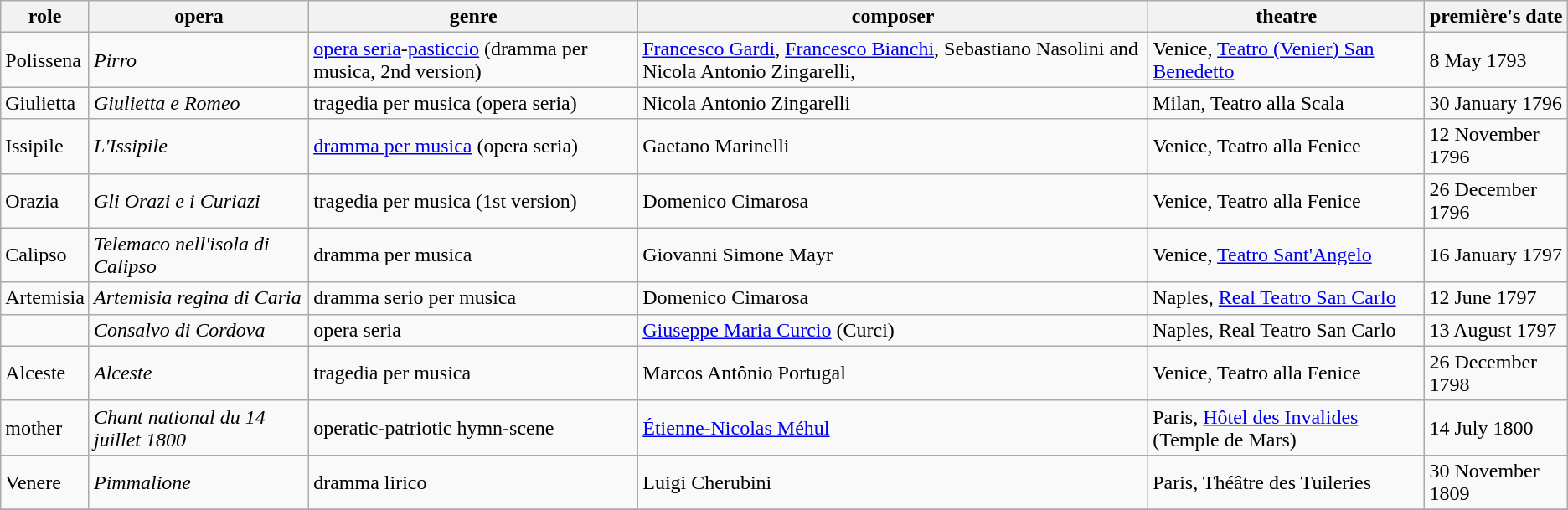<table class="wikitable">
<tr>
<th>role</th>
<th>opera</th>
<th>genre</th>
<th>composer</th>
<th>theatre</th>
<th>première's date <br></th>
</tr>
<tr>
<td>Polissena</td>
<td><em>Pirro</em></td>
<td><a href='#'>opera seria</a>-<a href='#'>pasticcio</a> (dramma per musica, 2nd version)</td>
<td><a href='#'>Francesco Gardi</a>, <a href='#'>Francesco Bianchi</a>, Sebastiano Nasolini and Nicola Antonio Zingarelli,</td>
<td>Venice, <a href='#'>Teatro (Venier) San Benedetto</a></td>
<td>8 May 1793</td>
</tr>
<tr>
<td>Giulietta</td>
<td><em>Giulietta e Romeo</em></td>
<td>tragedia per musica (opera seria)</td>
<td>Nicola Antonio Zingarelli</td>
<td>Milan, Teatro alla Scala</td>
<td>30 January 1796</td>
</tr>
<tr>
<td>Issipile</td>
<td><em>L'Issipile</em></td>
<td><a href='#'>dramma per musica</a> (opera seria)</td>
<td>Gaetano Marinelli</td>
<td>Venice, Teatro alla Fenice</td>
<td>12 November 1796</td>
</tr>
<tr>
<td>Orazia</td>
<td><em>Gli Orazi e i Curiazi</em></td>
<td>tragedia per musica (1st version)</td>
<td>Domenico Cimarosa</td>
<td>Venice, Teatro alla Fenice</td>
<td>26 December 1796</td>
</tr>
<tr>
<td>Calipso</td>
<td><em>Telemaco nell'isola di Calipso</em></td>
<td>dramma per musica</td>
<td>Giovanni Simone Mayr</td>
<td>Venice, <a href='#'>Teatro Sant'Angelo</a></td>
<td>16 January 1797</td>
</tr>
<tr>
<td>Artemisia</td>
<td><em>Artemisia regina di Caria</em></td>
<td>dramma serio per musica</td>
<td>Domenico Cimarosa</td>
<td>Naples, <a href='#'>Real Teatro San Carlo</a></td>
<td>12 June 1797</td>
</tr>
<tr>
<td></td>
<td><em>Consalvo di Cordova</em></td>
<td>opera seria</td>
<td><a href='#'>Giuseppe Maria Curcio</a> (Curci)</td>
<td>Naples, Real Teatro San Carlo</td>
<td>13 August 1797</td>
</tr>
<tr>
<td>Alceste</td>
<td><em>Alceste</em></td>
<td>tragedia per musica</td>
<td>Marcos Antônio Portugal</td>
<td>Venice, Teatro alla Fenice</td>
<td>26 December 1798</td>
</tr>
<tr>
<td>mother</td>
<td><em>Chant national du 14 juillet 1800</em></td>
<td>operatic-patriotic hymn-scene</td>
<td><a href='#'>Étienne-Nicolas Méhul</a></td>
<td>Paris, <a href='#'>Hôtel des Invalides</a> (Temple de Mars)</td>
<td>14 July 1800</td>
</tr>
<tr>
<td>Venere</td>
<td><em>Pimmalione</em></td>
<td>dramma lirico</td>
<td>Luigi Cherubini</td>
<td>Paris, Théâtre des Tuileries</td>
<td>30 November 1809</td>
</tr>
<tr>
</tr>
</table>
